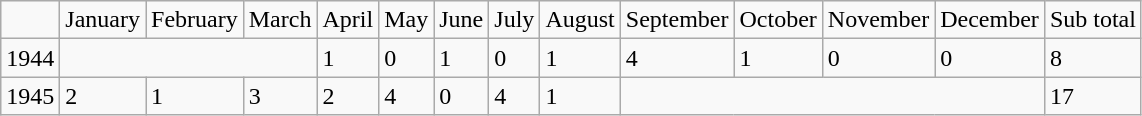<table class="wikitable">
<tr>
<td></td>
<td>January</td>
<td>February</td>
<td>March</td>
<td>April</td>
<td>May</td>
<td>June</td>
<td>July</td>
<td>August</td>
<td>September</td>
<td>October</td>
<td>November</td>
<td>December</td>
<td>Sub total</td>
</tr>
<tr>
<td>1944</td>
<td colspan="3"></td>
<td>1</td>
<td>0</td>
<td>1</td>
<td>0</td>
<td>1</td>
<td>4</td>
<td>1</td>
<td>0</td>
<td>0</td>
<td>8</td>
</tr>
<tr>
<td>1945</td>
<td>2</td>
<td>1</td>
<td>3</td>
<td>2</td>
<td>4</td>
<td>0</td>
<td>4</td>
<td>1</td>
<td colspan="4"></td>
<td>17</td>
</tr>
</table>
